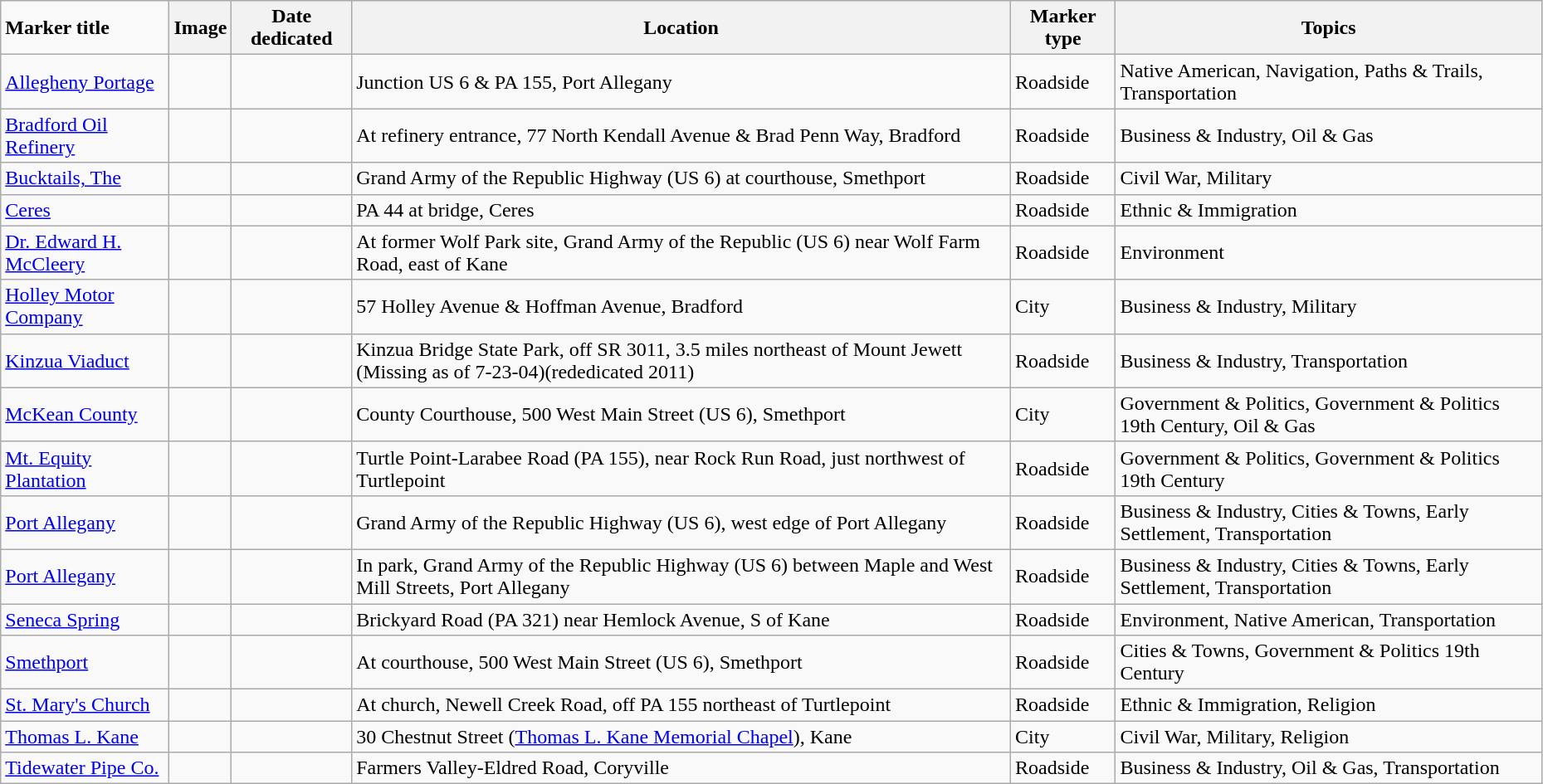<table class="wikitable sortable" style="width:98%">
<tr>
<td><strong>Marker title</strong></td>
<th class="unsortable"><strong>Image</strong></th>
<th><strong>Date dedicated</strong></th>
<th><strong>Location</strong></th>
<th><strong>Marker type</strong></th>
<th><strong>Topics</strong></th>
</tr>
<tr ->
<td><a href='#'>Allegheny Portage</a></td>
<td></td>
<td></td>
<td>Junction US 6 & PA 155, Port Allegany<br><small></small></td>
<td>Roadside</td>
<td>Native American, Navigation, Paths & Trails, Transportation</td>
</tr>
<tr ->
<td><a href='#'>Bradford Oil Refinery</a></td>
<td></td>
<td></td>
<td>At refinery entrance, 77 North Kendall Avenue & Brad Penn Way, Bradford<br><small></small></td>
<td>Roadside</td>
<td>Business & Industry, Oil & Gas</td>
</tr>
<tr ->
<td><a href='#'>Bucktails, The</a></td>
<td></td>
<td></td>
<td>Grand Army of the Republic Highway (US 6) at courthouse, Smethport<br><small></small></td>
<td>Roadside</td>
<td>Civil War, Military</td>
</tr>
<tr ->
<td><a href='#'>Ceres</a></td>
<td></td>
<td></td>
<td>PA 44 at bridge, Ceres<br><small></small></td>
<td>Roadside</td>
<td>Ethnic & Immigration</td>
</tr>
<tr ->
<td><a href='#'>Dr. Edward H. McCleery</a></td>
<td></td>
<td></td>
<td>At former Wolf Park site, Grand Army of the Republic (US 6) near Wolf Farm Road, east of Kane<br><small></small></td>
<td>Roadside</td>
<td>Environment</td>
</tr>
<tr ->
<td><a href='#'>Holley Motor Company</a></td>
<td></td>
<td></td>
<td>57 Holley Avenue & Hoffman Avenue, Bradford<br><small></small></td>
<td>City</td>
<td>Business & Industry, Military</td>
</tr>
<tr ->
<td><a href='#'>Kinzua Viaduct</a></td>
<td></td>
<td></td>
<td>Kinzua Bridge State Park, off SR 3011, 3.5 miles northeast of Mount Jewett (Missing as of 7-23-04)(rededicated 2011)<br><small></small></td>
<td>Roadside</td>
<td>Business & Industry, Transportation</td>
</tr>
<tr ->
<td><a href='#'>McKean County</a></td>
<td></td>
<td></td>
<td>County Courthouse, 500 West Main Street (US 6), Smethport<br><small></small></td>
<td>City</td>
<td>Government & Politics, Government & Politics 19th Century, Oil & Gas</td>
</tr>
<tr ->
<td><a href='#'>Mt. Equity Plantation</a></td>
<td></td>
<td></td>
<td>Turtle Point-Larabee Road (PA 155), near Rock Run Road, just northwest of Turtlepoint<br><small></small></td>
<td>Roadside</td>
<td>Government & Politics, Government & Politics 19th Century</td>
</tr>
<tr ->
<td><a href='#'>Port Allegany</a></td>
<td></td>
<td></td>
<td>Grand Army of the Republic Highway (US 6), west edge of Port Allegany<br><small></small></td>
<td>Roadside</td>
<td>Business & Industry, Cities & Towns, Early Settlement, Transportation</td>
</tr>
<tr ->
<td><a href='#'>Port Allegany</a></td>
<td></td>
<td></td>
<td>In park, Grand Army of the Republic Highway (US 6) between Maple and West Mill Streets, Port Allegany<br><small></small></td>
<td>Roadside</td>
<td>Business & Industry, Cities & Towns, Early Settlement, Transportation</td>
</tr>
<tr ->
<td><a href='#'>Seneca Spring</a></td>
<td></td>
<td></td>
<td>Brickyard Road (PA 321) near Hemlock Avenue, S of Kane<br><small></small></td>
<td>Roadside</td>
<td>Environment, Native American, Transportation</td>
</tr>
<tr ->
<td><a href='#'>Smethport</a></td>
<td></td>
<td></td>
<td>At courthouse, 500 West Main Street (US 6), Smethport<br><small></small></td>
<td>Roadside</td>
<td>Cities & Towns, Government & Politics 19th Century</td>
</tr>
<tr ->
<td><a href='#'>St. Mary's Church</a></td>
<td></td>
<td></td>
<td>At church, Newell Creek Road, off PA 155 northeast of Turtlepoint<br><small></small></td>
<td>Roadside</td>
<td>Ethnic & Immigration, Religion</td>
</tr>
<tr ->
<td><a href='#'>Thomas L. Kane</a></td>
<td></td>
<td></td>
<td>30 Chestnut Street (<a href='#'>Thomas L. Kane Memorial Chapel</a>), Kane<br><small></small></td>
<td>City</td>
<td>Civil War, Military, Religion</td>
</tr>
<tr ->
<td><a href='#'>Tidewater Pipe Co.</a></td>
<td></td>
<td></td>
<td>Farmers Valley-Eldred Road, Coryville<br><small></small></td>
<td>Roadside</td>
<td>Business & Industry, Oil & Gas, Transportation</td>
</tr>
</table>
